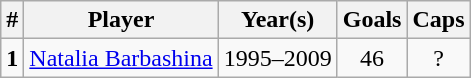<table class="wikitable sortable">
<tr>
<th width =>#</th>
<th width =>Player</th>
<th width =>Year(s)</th>
<th width =>Goals</th>
<th width =>Caps</th>
</tr>
<tr>
<td align=center><strong>1</strong></td>
<td><a href='#'>Natalia Barbashina</a></td>
<td>1995–2009</td>
<td align=center>46</td>
<td align=center>?<br></td>
</tr>
</table>
